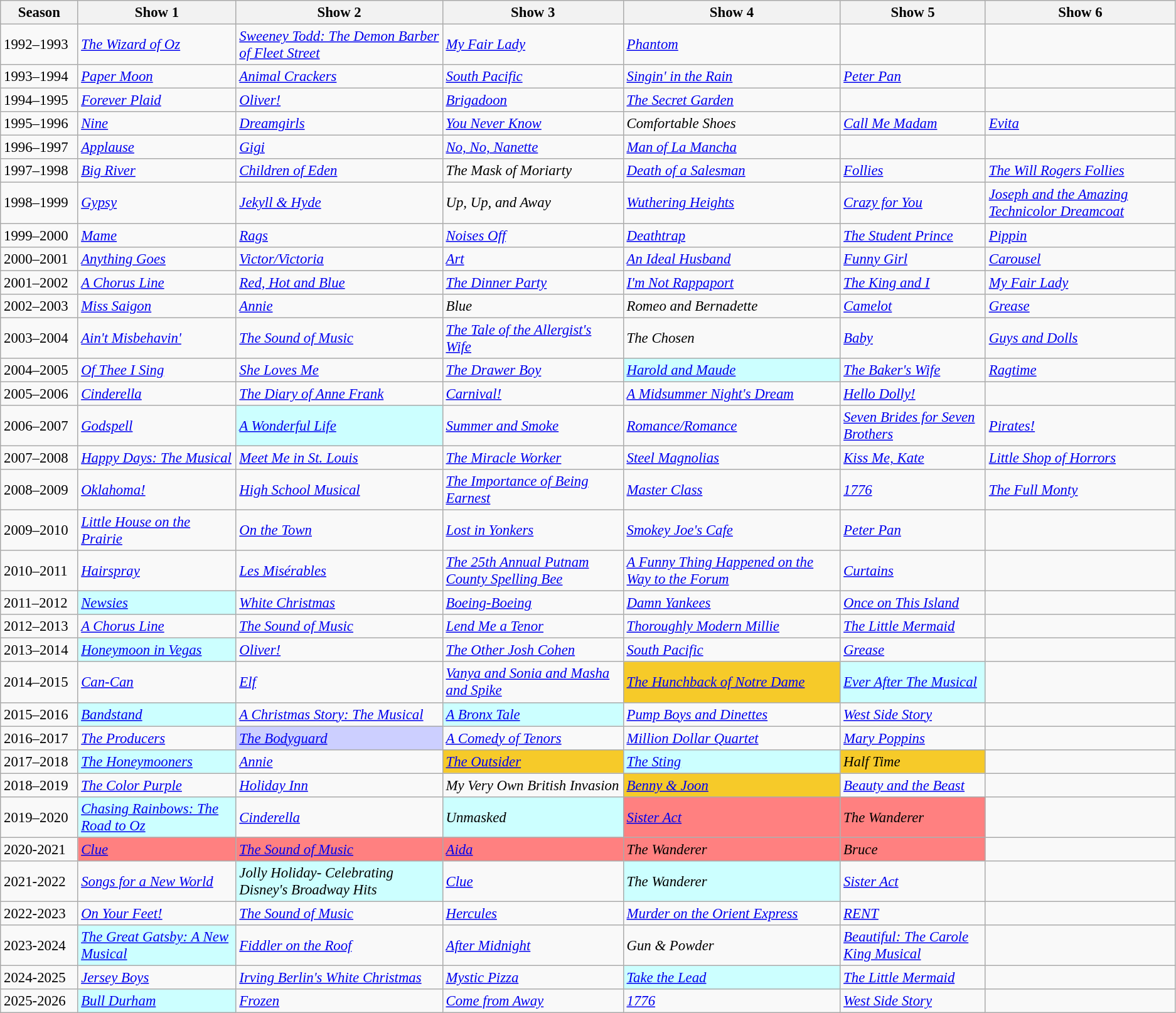<table class="wikitable" style="font-size: 95%;">
<tr>
<th width=75>Season</th>
<th>Show 1</th>
<th>Show 2</th>
<th>Show 3</th>
<th>Show 4</th>
<th>Show 5</th>
<th>Show 6</th>
</tr>
<tr>
<td>1992–1993</td>
<td><em><a href='#'>The Wizard of Oz</a></em></td>
<td><em><a href='#'>Sweeney Todd: The Demon Barber of Fleet Street</a></em></td>
<td><em><a href='#'>My Fair Lady</a></em></td>
<td><em><a href='#'>Phantom</a></em></td>
<td></td>
<td></td>
</tr>
<tr>
<td>1993–1994</td>
<td><em><a href='#'>Paper Moon</a></em></td>
<td><em><a href='#'>Animal Crackers</a></em></td>
<td><em><a href='#'>South Pacific</a></em></td>
<td><em><a href='#'>Singin' in the Rain</a></em></td>
<td><em><a href='#'>Peter Pan</a></em></td>
<td></td>
</tr>
<tr>
<td>1994–1995</td>
<td><em><a href='#'>Forever Plaid</a></em></td>
<td><em><a href='#'>Oliver!</a></em></td>
<td><em><a href='#'>Brigadoon</a></em></td>
<td><em><a href='#'>The Secret Garden</a></em></td>
<td></td>
<td></td>
</tr>
<tr>
<td>1995–1996</td>
<td><em><a href='#'>Nine</a></em></td>
<td><em><a href='#'>Dreamgirls</a></em></td>
<td><em><a href='#'>You Never Know</a></em></td>
<td><em>Comfortable Shoes</em></td>
<td><em><a href='#'>Call Me Madam</a></em></td>
<td><em><a href='#'>Evita</a></em></td>
</tr>
<tr>
<td>1996–1997</td>
<td><em><a href='#'>Applause</a></em></td>
<td><em><a href='#'>Gigi</a></em></td>
<td><em><a href='#'>No, No, Nanette</a></em></td>
<td><em><a href='#'>Man of La Mancha</a></em></td>
<td></td>
<td></td>
</tr>
<tr>
<td>1997–1998</td>
<td><em><a href='#'>Big River</a></em></td>
<td><em><a href='#'>Children of Eden</a></em></td>
<td><em>The Mask of Moriarty</em></td>
<td><em><a href='#'>Death of a Salesman</a></em></td>
<td><em><a href='#'>Follies</a></em></td>
<td><em><a href='#'>The Will Rogers Follies</a></em></td>
</tr>
<tr>
<td>1998–1999</td>
<td><em><a href='#'>Gypsy</a></em></td>
<td><em><a href='#'>Jekyll & Hyde</a></em></td>
<td><em>Up, Up, and Away</em></td>
<td><em><a href='#'>Wuthering Heights</a></em></td>
<td><em><a href='#'>Crazy for You</a></em></td>
<td><em><a href='#'>Joseph and the Amazing Technicolor Dreamcoat</a></em></td>
</tr>
<tr>
<td>1999–2000</td>
<td><em><a href='#'>Mame</a></em></td>
<td><em><a href='#'>Rags</a></em></td>
<td><em><a href='#'>Noises Off</a></em></td>
<td><em><a href='#'>Deathtrap</a></em></td>
<td><em><a href='#'>The Student Prince</a></em></td>
<td><em><a href='#'>Pippin</a></em></td>
</tr>
<tr>
<td>2000–2001</td>
<td><em><a href='#'>Anything Goes</a></em></td>
<td><em><a href='#'>Victor/Victoria</a></em></td>
<td><em><a href='#'>Art</a></em></td>
<td><em><a href='#'>An Ideal Husband</a></em></td>
<td><em><a href='#'>Funny Girl</a></em></td>
<td><em><a href='#'>Carousel</a></em></td>
</tr>
<tr>
<td>2001–2002</td>
<td><em><a href='#'>A Chorus Line</a></em></td>
<td><em><a href='#'>Red, Hot and Blue</a></em></td>
<td><em><a href='#'>The Dinner Party</a></em></td>
<td><em><a href='#'>I'm Not Rappaport</a></em></td>
<td><em><a href='#'>The King and I</a></em></td>
<td><em><a href='#'>My Fair Lady</a></em></td>
</tr>
<tr>
<td>2002–2003</td>
<td><em><a href='#'>Miss Saigon</a></em></td>
<td><em><a href='#'>Annie</a></em></td>
<td><em>Blue</em></td>
<td><em>Romeo and Bernadette</em></td>
<td><em><a href='#'>Camelot</a></em></td>
<td><em><a href='#'>Grease</a></em></td>
</tr>
<tr>
<td>2003–2004</td>
<td><em><a href='#'>Ain't Misbehavin'</a></em></td>
<td><em><a href='#'>The Sound of Music</a></em></td>
<td><em><a href='#'>The Tale of the Allergist's Wife</a></em></td>
<td><em>The Chosen</em></td>
<td><em><a href='#'>Baby</a></em></td>
<td><em><a href='#'>Guys and Dolls</a></em></td>
</tr>
<tr>
<td>2004–2005</td>
<td><em><a href='#'>Of Thee I Sing</a></em></td>
<td><em><a href='#'>She Loves Me</a></em></td>
<td><em><a href='#'>The Drawer Boy</a></em></td>
<td style="background:#cff;"><em><a href='#'>Harold and Maude</a></em></td>
<td><em><a href='#'>The Baker's Wife</a></em></td>
<td><em><a href='#'>Ragtime</a></em></td>
</tr>
<tr>
<td>2005–2006</td>
<td><em><a href='#'>Cinderella</a></em></td>
<td><em><a href='#'>The Diary of Anne Frank</a></em></td>
<td><em><a href='#'>Carnival!</a></em></td>
<td><em><a href='#'>A Midsummer Night's Dream</a></em></td>
<td><em><a href='#'>Hello Dolly!</a></em></td>
<td></td>
</tr>
<tr>
<td>2006–2007</td>
<td><em><a href='#'>Godspell</a></em></td>
<td style="background:#cff;"><em><a href='#'>A Wonderful Life</a></em></td>
<td><em><a href='#'>Summer and Smoke</a></em></td>
<td><em><a href='#'>Romance/Romance</a></em></td>
<td><em><a href='#'>Seven Brides for Seven Brothers</a></em></td>
<td><em><a href='#'>Pirates!</a></em></td>
</tr>
<tr>
<td>2007–2008</td>
<td><em><a href='#'>Happy Days: The Musical</a></em></td>
<td><em><a href='#'>Meet Me in St. Louis</a></em></td>
<td><em><a href='#'>The Miracle Worker</a></em></td>
<td><em><a href='#'>Steel Magnolias</a></em></td>
<td><em><a href='#'>Kiss Me, Kate</a></em></td>
<td><em><a href='#'>Little Shop of Horrors</a></em></td>
</tr>
<tr>
<td>2008–2009</td>
<td><em><a href='#'>Oklahoma!</a></em></td>
<td><em><a href='#'>High School Musical</a></em></td>
<td><em><a href='#'>The Importance of Being Earnest</a></em></td>
<td><em><a href='#'>Master Class</a></em></td>
<td><em><a href='#'>1776</a></em></td>
<td><em><a href='#'>The Full Monty</a></em></td>
</tr>
<tr>
<td>2009–2010</td>
<td><em><a href='#'>Little House on the Prairie</a></em></td>
<td><em><a href='#'>On the Town</a></em></td>
<td><em><a href='#'>Lost in Yonkers</a></em></td>
<td><em><a href='#'>Smokey Joe's Cafe</a></em></td>
<td><em><a href='#'>Peter Pan</a></em></td>
<td></td>
</tr>
<tr>
<td>2010–2011</td>
<td><em><a href='#'>Hairspray</a></em></td>
<td><em><a href='#'>Les Misérables</a></em></td>
<td><em><a href='#'>The 25th Annual Putnam County Spelling Bee</a></em></td>
<td><em><a href='#'>A Funny Thing Happened on the Way to the Forum</a></em></td>
<td><em><a href='#'>Curtains</a></em></td>
<td></td>
</tr>
<tr>
<td>2011–2012</td>
<td style="background:#cff;"><em><a href='#'>Newsies</a></em></td>
<td><em><a href='#'>White Christmas</a></em></td>
<td><em><a href='#'>Boeing-Boeing</a></em></td>
<td><em><a href='#'>Damn Yankees</a></em></td>
<td><em><a href='#'>Once on This Island</a></em></td>
<td></td>
</tr>
<tr>
<td>2012–2013</td>
<td><em><a href='#'>A Chorus Line</a></em></td>
<td><em><a href='#'>The Sound of Music</a></em></td>
<td><em><a href='#'>Lend Me a Tenor</a></em></td>
<td><em><a href='#'>Thoroughly Modern Millie</a></em></td>
<td><em><a href='#'>The Little Mermaid</a></em></td>
<td></td>
</tr>
<tr>
<td>2013–2014</td>
<td style="background:#cff;"><em><a href='#'>Honeymoon in Vegas</a></em></td>
<td><em><a href='#'>Oliver!</a></em></td>
<td><em><a href='#'>The Other Josh Cohen</a></em></td>
<td><em><a href='#'>South Pacific</a></em></td>
<td><em><a href='#'>Grease</a></em></td>
<td></td>
</tr>
<tr>
<td>2014–2015</td>
<td><em><a href='#'>Can-Can</a></em></td>
<td><em><a href='#'>Elf</a></em></td>
<td><em><a href='#'>Vanya and Sonia and Masha and Spike</a></em></td>
<td style="background:#f6ca29;"><em><a href='#'>The Hunchback of Notre Dame</a></em></td>
<td style="background:#cff;"><em><a href='#'>Ever After The Musical</a></em></td>
<td></td>
</tr>
<tr>
<td>2015–2016</td>
<td style="background:#cff;"><em><a href='#'>Bandstand</a></em></td>
<td><em><a href='#'>A Christmas Story: The Musical</a></em></td>
<td style="background:#cff;"><em><a href='#'>A Bronx Tale</a></em></td>
<td><em><a href='#'>Pump Boys and Dinettes</a></em></td>
<td><em><a href='#'>West Side Story</a></em></td>
<td></td>
</tr>
<tr>
<td>2016–2017</td>
<td><em><a href='#'>The Producers</a></em></td>
<td style="background:#cccfff;"><em><a href='#'>The Bodyguard</a></em></td>
<td><em><a href='#'>A Comedy of Tenors</a></em></td>
<td><em><a href='#'>Million Dollar Quartet</a></em></td>
<td><em><a href='#'>Mary Poppins</a></em></td>
<td></td>
</tr>
<tr>
<td>2017–2018</td>
<td style="background:#cff;"><em><a href='#'>The Honeymooners</a></em></td>
<td><em><a href='#'>Annie</a></em></td>
<td style="background:#F6CA29"><em><a href='#'>The Outsider</a></em></td>
<td style="background:#cff;"><em><a href='#'>The Sting</a></em></td>
<td style="background:#F6CA29"><em>Half Time</em></td>
<td></td>
</tr>
<tr>
<td>2018–2019</td>
<td><em><a href='#'>The Color Purple</a></em></td>
<td><em><a href='#'>Holiday Inn</a></em></td>
<td style="background:#CCFFF;"><em>My Very Own British Invasion</em></td>
<td style="background:#f6ca29;"><em><a href='#'>Benny & Joon</a></em></td>
<td><em><a href='#'>Beauty and the Beast</a></em></td>
<td></td>
</tr>
<tr>
<td>2019–2020</td>
<td style="background:#cff;"><em><a href='#'>Chasing Rainbows: The Road to Oz</a></em></td>
<td><em><a href='#'>Cinderella</a></em></td>
<td style="background:#cff;"><em>Unmasked</em></td>
<td style="background:#ff8080"><em><a href='#'>Sister Act</a></em></td>
<td style="background:#ff8080"><em>The Wanderer</em></td>
<td></td>
</tr>
<tr>
<td>2020-2021</td>
<td style="background:#ff8080"><em><a href='#'>Clue</a></em></td>
<td style="background:#ff8080"><em><a href='#'>The Sound of Music</a></em></td>
<td style="background:#ff8080"><em><a href='#'>Aida</a></em></td>
<td style="background:#ff8080"><em>The Wanderer</em></td>
<td style="background:#ff8080"><em>Bruce</em></td>
<td></td>
</tr>
<tr>
<td>2021-2022</td>
<td><em><a href='#'>Songs for a New World</a></em></td>
<td style="background:#cff;"><em>Jolly Holiday- Celebrating Disney's Broadway Hits</em></td>
<td><em><a href='#'>Clue</a></em></td>
<td style="background:#cff;"><em>The Wanderer</em></td>
<td><em><a href='#'>Sister Act</a></em></td>
<td></td>
</tr>
<tr>
<td>2022-2023</td>
<td><em><a href='#'>On Your Feet!</a></em></td>
<td><em><a href='#'>The Sound of Music</a></em></td>
<td><em><a href='#'>Hercules</a></em></td>
<td><em><a href='#'>Murder on the Orient Express</a></em></td>
<td><em><a href='#'>RENT</a></em></td>
<td></td>
</tr>
<tr>
<td>2023-2024</td>
<td style="background:#cff;"><em><a href='#'>The Great Gatsby: A New Musical</a></em></td>
<td><em><a href='#'>Fiddler on the Roof</a></em></td>
<td><em><a href='#'>After Midnight</a></em></td>
<td><em>Gun & Powder</em></td>
<td><em><a href='#'>Beautiful: The Carole King Musical</a></em></td>
<td></td>
</tr>
<tr>
<td>2024-2025</td>
<td><em><a href='#'>Jersey Boys</a></em></td>
<td><em><a href='#'>Irving Berlin's White Christmas</a></em></td>
<td><em><a href='#'>Mystic Pizza</a></em></td>
<td style="background:#cff;"><em><a href='#'>Take the Lead</a></em></td>
<td><em><a href='#'>The Little Mermaid</a></em></td>
<td></td>
</tr>
<tr>
<td>2025-2026</td>
<td style="background:#cff;"><em><a href='#'>Bull Durham</a></em></td>
<td><em><a href='#'>Frozen</a></em></td>
<td><em><a href='#'>Come from Away</a></em></td>
<td><em><a href='#'>1776</a></em></td>
<td><em><a href='#'>West Side Story</a></em></td>
<td></td>
</tr>
</table>
